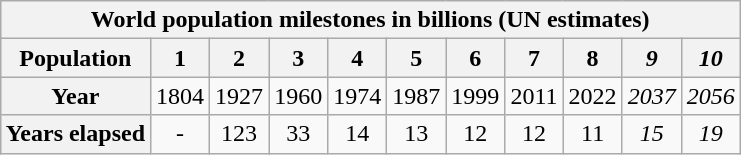<table class="wikitable" style="text-align:center; float:right; clear:right; margin-left:8px; margin-right:0;">
<tr>
<th colspan=11 style="text-align:center;">World population milestones in billions (UN estimates)</th>
</tr>
<tr>
<th>Population</th>
<th>1</th>
<th>2</th>
<th>3</th>
<th>4</th>
<th>5</th>
<th>6</th>
<th>7</th>
<th>8</th>
<th><em>9</em></th>
<th><em>10</em></th>
</tr>
<tr>
<th>Year</th>
<td>1804</td>
<td>1927</td>
<td>1960</td>
<td>1974</td>
<td>1987</td>
<td>1999</td>
<td>2011</td>
<td>2022</td>
<td><em>2037</em></td>
<td><em>2056</em></td>
</tr>
<tr>
<th>Years elapsed</th>
<td>-</td>
<td>123</td>
<td>33</td>
<td>14</td>
<td>13</td>
<td>12</td>
<td>12</td>
<td>11</td>
<td><em>15</em></td>
<td><em>19</em></td>
</tr>
</table>
